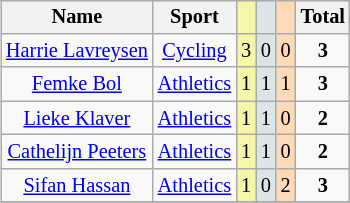<table class=wikitable style=font-size:85%;text-align:center;float:right>
<tr>
<th>Name</th>
<th>Sport</th>
<td bgcolor=F7F6A8></td>
<td bgcolor=DCE5E5></td>
<td bgcolor=FFDAB9></td>
<th>Total</th>
</tr>
<tr>
<td><a href='#'>Harrie Lavreysen</a></td>
<td><a href='#'>Cycling</a></td>
<td bgcolor=F7F6A8>3</td>
<td bgcolor=DCE5E5>0</td>
<td bgcolor=FFDAB9>0</td>
<td><strong>3</strong></td>
</tr>
<tr>
<td><a href='#'>Femke Bol</a></td>
<td><a href='#'>Athletics</a></td>
<td bgcolor=F7F6A8>1</td>
<td bgcolor=DCE5E5>1</td>
<td bgcolor=FFDAB9>1</td>
<td><strong>3</strong></td>
</tr>
<tr>
<td><a href='#'>Lieke Klaver</a></td>
<td><a href='#'>Athletics</a></td>
<td bgcolor=F7F6A8>1</td>
<td bgcolor=DCE5E5>1</td>
<td bgcolor=FFDAB9>0</td>
<td><strong>2</strong></td>
</tr>
<tr>
<td><a href='#'>Cathelijn Peeters</a></td>
<td><a href='#'>Athletics</a></td>
<td bgcolor=F7F6A8>1</td>
<td bgcolor=DCE5E5>1</td>
<td bgcolor=FFDAB9>0</td>
<td><strong>2</strong></td>
</tr>
<tr>
<td><a href='#'>Sifan Hassan</a></td>
<td><a href='#'>Athletics</a></td>
<td bgcolor=F7F6A8>1</td>
<td bgcolor=DCE5E5>0</td>
<td bgcolor=FFDAB9>2</td>
<td><strong>3</strong></td>
</tr>
<tr>
</tr>
</table>
